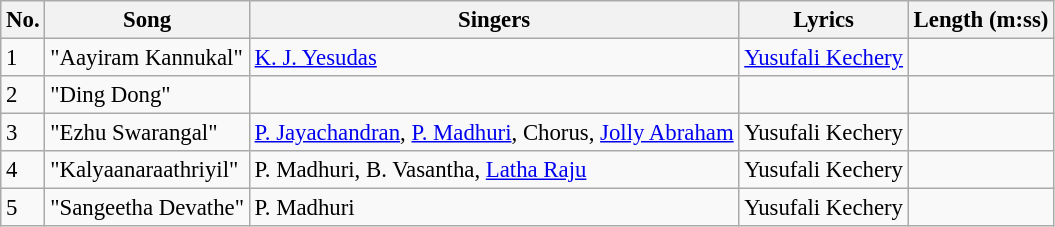<table class="wikitable" style="font-size:95%;">
<tr>
<th>No.</th>
<th>Song</th>
<th>Singers</th>
<th>Lyrics</th>
<th>Length (m:ss)</th>
</tr>
<tr>
<td>1</td>
<td>"Aayiram Kannukal"</td>
<td><a href='#'>K. J. Yesudas</a></td>
<td><a href='#'>Yusufali Kechery</a></td>
<td></td>
</tr>
<tr>
<td>2</td>
<td>"Ding Dong"</td>
<td></td>
<td></td>
<td></td>
</tr>
<tr>
<td>3</td>
<td>"Ezhu Swarangal"</td>
<td><a href='#'>P. Jayachandran</a>, <a href='#'>P. Madhuri</a>, Chorus, <a href='#'>Jolly Abraham</a></td>
<td>Yusufali Kechery</td>
<td></td>
</tr>
<tr>
<td>4</td>
<td>"Kalyaanaraathriyil"</td>
<td>P. Madhuri, B. Vasantha, <a href='#'>Latha Raju</a></td>
<td>Yusufali Kechery</td>
<td></td>
</tr>
<tr>
<td>5</td>
<td>"Sangeetha Devathe"</td>
<td>P. Madhuri</td>
<td>Yusufali Kechery</td>
<td></td>
</tr>
</table>
